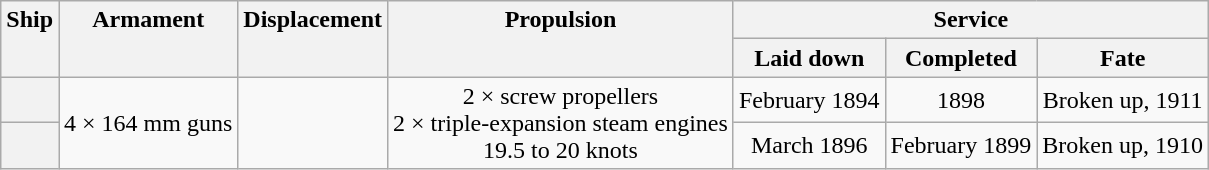<table class="wikitable plainrowheaders" style="text-align: center;">
<tr valign="top">
<th scope="col" rowspan="2">Ship</th>
<th scope="col" rowspan="2">Armament</th>
<th scope="col" rowspan="2">Displacement</th>
<th scope="col" rowspan="2">Propulsion</th>
<th scope="col" colspan="3">Service</th>
</tr>
<tr valign="top">
<th scope="col">Laid down</th>
<th scope="col">Completed</th>
<th scope="col">Fate</th>
</tr>
<tr valign="center">
<th scope="row"></th>
<td rowspan="2">4 × 164 mm guns</td>
<td rowspan="2"></td>
<td rowspan="2">2 × screw propellers<br>2 × triple-expansion steam engines<br>19.5 to 20 knots</td>
<td>February 1894</td>
<td>1898</td>
<td>Broken up, 1911</td>
</tr>
<tr valign="center">
<th scope="row"></th>
<td>March 1896</td>
<td>February 1899</td>
<td>Broken up, 1910</td>
</tr>
</table>
